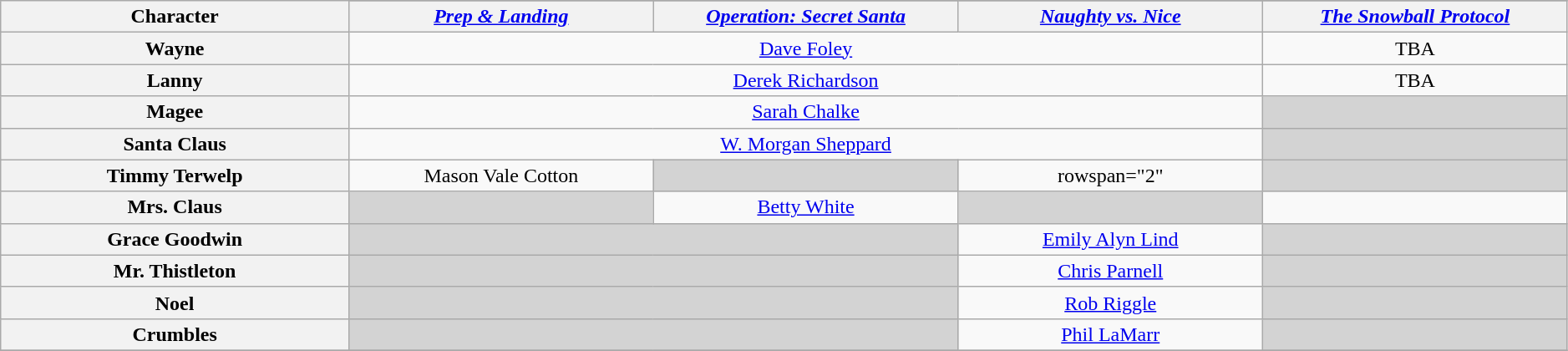<table class="wikitable"  style="text-align:center; width:99%;">
<tr>
<th rowspan="2" style="width:16%;">Character</th>
</tr>
<tr>
<th style="text-align:center; width:14%;"><em><a href='#'>Prep & Landing</a></em></th>
<th style="text-align:center; width:14%;"><em><a href='#'>Operation: Secret Santa</a></em></th>
<th style="text-align:center; width:14%;"><em><a href='#'>Naughty vs. Nice</a></em></th>
<th style="text-align:center; width:14%;"><em><a href='#'>The Snowball Protocol</a></em></th>
</tr>
<tr>
<th>Wayne</th>
<td colspan="3"><a href='#'>Dave Foley</a></td>
<td>TBA</td>
</tr>
<tr>
<th>Lanny</th>
<td colspan="3"><a href='#'>Derek Richardson</a></td>
<td>TBA</td>
</tr>
<tr>
<th>Magee</th>
<td colspan="3"><a href='#'>Sarah Chalke</a></td>
<td style="background-color:#D3D3D3;"></td>
</tr>
<tr>
<th>Santa Claus</th>
<td colspan="3"><a href='#'>W. Morgan Sheppard</a></td>
<td style="background-color:#D3D3D3;"></td>
</tr>
<tr>
<th>Timmy Terwelp</th>
<td>Mason Vale Cotton</td>
<td style="background-color:#D3D3D3;"></td>
<td>rowspan="2" </td>
<td style="background-color:#D3D3D3;"></td>
</tr>
<tr>
<th>Mrs. Claus</th>
<td style="background-color:#D3D3D3;"></td>
<td><a href='#'>Betty White</a></td>
<td style="background-color:#D3D3D3;"></td>
</tr>
<tr>
<th>Grace Goodwin</th>
<td colspan="2" style="background-color:#D3D3D3;"></td>
<td><a href='#'>Emily Alyn Lind</a></td>
<td style="background-color:#D3D3D3;"></td>
</tr>
<tr>
<th>Mr. Thistleton</th>
<td colspan="2" style="background-color:#D3D3D3;"></td>
<td><a href='#'>Chris Parnell</a></td>
<td style="background-color:#D3D3D3;"></td>
</tr>
<tr>
<th>Noel</th>
<td colspan="2" style="background-color:#D3D3D3;"></td>
<td><a href='#'>Rob Riggle</a></td>
<td style="background-color:#D3D3D3;"></td>
</tr>
<tr>
<th>Crumbles</th>
<td colspan="2" style="background-color:#D3D3D3;"></td>
<td><a href='#'>Phil LaMarr</a></td>
<td style="background-color:#D3D3D3;"></td>
</tr>
<tr>
</tr>
</table>
